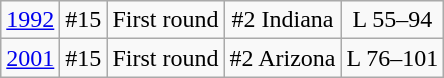<table class="wikitable">
<tr align="center">
<td><a href='#'>1992</a></td>
<td>#15</td>
<td>First round</td>
<td>#2 Indiana</td>
<td>L 55–94</td>
</tr>
<tr align="center">
<td><a href='#'>2001</a></td>
<td>#15</td>
<td>First round</td>
<td>#2 Arizona</td>
<td>L 76–101</td>
</tr>
</table>
